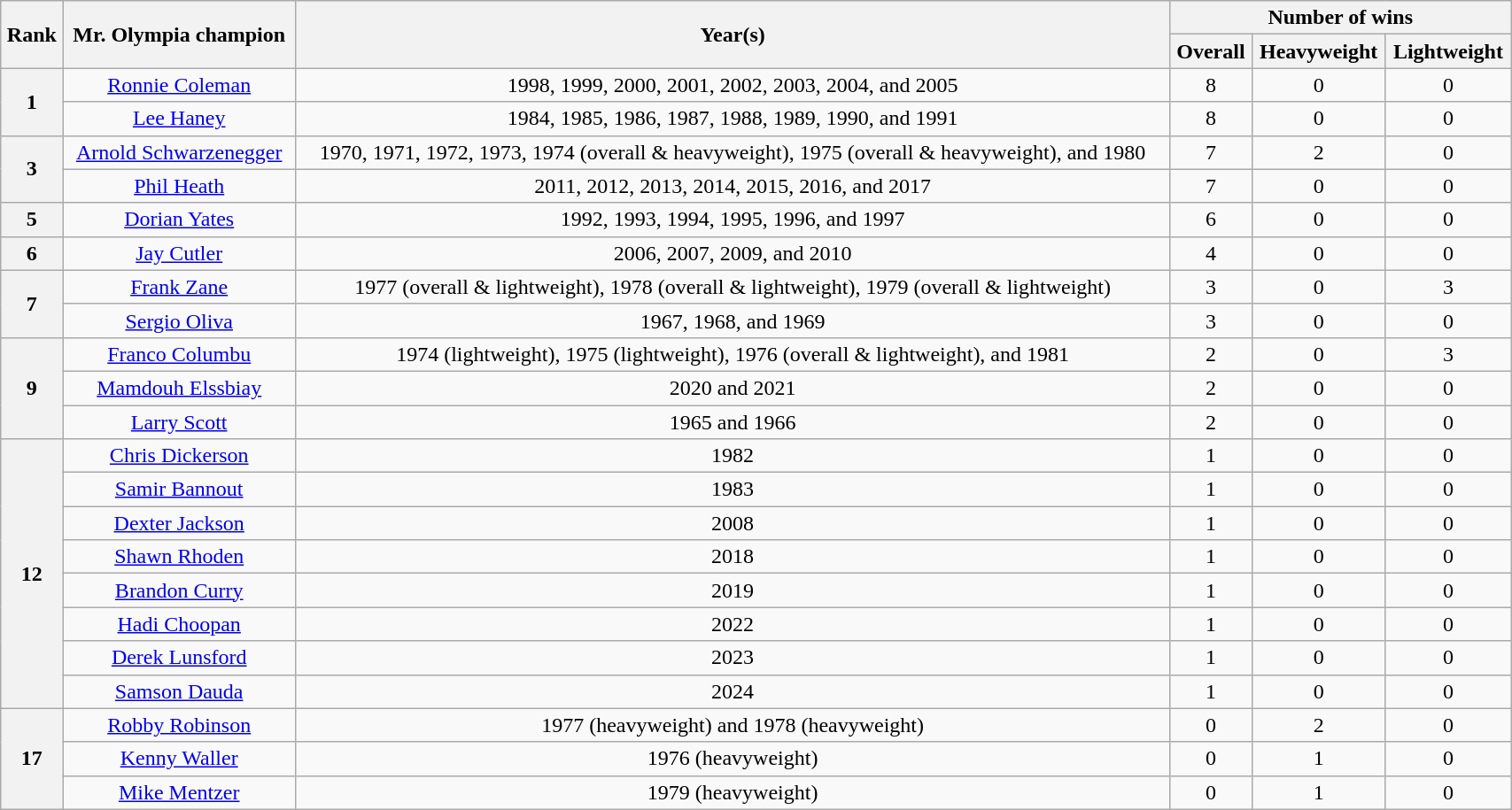<table class="wikitable sortable" style="text-align: center;width: 90%;">
<tr>
<th rowspan=2 colspan=1 align="center">Rank</th>
<th rowspan=2 colspan=1 align="center">Mr. Olympia champion</th>
<th rowspan=2 colspan=1 align="center">Year(s)</th>
<th rowspan=1 colspan=3 align="center">Number of wins</th>
</tr>
<tr>
<th>Overall</th>
<th>Heavyweight</th>
<th>Lightweight</th>
</tr>
<tr>
<th rowspan="2">1</th>
<td> <a href='#'>Ronnie Coleman</a></td>
<td>1998, 1999, 2000, 2001, 2002, 2003, 2004, and 2005</td>
<td>8</td>
<td>0</td>
<td>0</td>
</tr>
<tr>
<td> <a href='#'>Lee Haney</a></td>
<td>1984, 1985, 1986, 1987, 1988, 1989, 1990, and 1991</td>
<td>8</td>
<td>0</td>
<td>0</td>
</tr>
<tr>
<th rowspan="2">3</th>
<td> <a href='#'>Arnold Schwarzenegger</a></td>
<td>1970, 1971, 1972, 1973, 1974 (overall & heavyweight), 1975 (overall & heavyweight), and 1980</td>
<td>7</td>
<td>2</td>
<td>0</td>
</tr>
<tr>
<td> <a href='#'>Phil Heath</a></td>
<td>2011, 2012, 2013, 2014, 2015, 2016, and 2017</td>
<td>7</td>
<td>0</td>
<td>0</td>
</tr>
<tr>
<th>5</th>
<td> <a href='#'>Dorian Yates</a></td>
<td>1992, 1993, 1994, 1995, 1996, and 1997</td>
<td>6</td>
<td>0</td>
<td>0</td>
</tr>
<tr>
<th>6</th>
<td> <a href='#'>Jay Cutler</a></td>
<td>2006, 2007, 2009, and 2010</td>
<td>4</td>
<td>0</td>
<td>0</td>
</tr>
<tr>
<th rowspan="2">7</th>
<td> <a href='#'>Frank Zane</a></td>
<td>1977 (overall & lightweight), 1978 (overall & lightweight), 1979 (overall & lightweight)</td>
<td>3</td>
<td>0</td>
<td>3</td>
</tr>
<tr>
<td> <a href='#'>Sergio Oliva</a></td>
<td>1967, 1968, and 1969</td>
<td>3</td>
<td>0</td>
<td>0</td>
</tr>
<tr>
<th rowspan="3">9</th>
<td> <a href='#'>Franco Columbu</a></td>
<td>1974 (lightweight), 1975 (lightweight), 1976 (overall & lightweight), and 1981</td>
<td>2</td>
<td>0</td>
<td>3</td>
</tr>
<tr>
<td> <a href='#'>Mamdouh Elssbiay</a></td>
<td>2020 and 2021</td>
<td>2</td>
<td>0</td>
<td>0</td>
</tr>
<tr>
<td> <a href='#'>Larry Scott</a></td>
<td>1965 and 1966</td>
<td>2</td>
<td>0</td>
<td>0</td>
</tr>
<tr>
<th rowspan="8">12</th>
<td> <a href='#'>Chris Dickerson</a></td>
<td>1982</td>
<td>1</td>
<td>0</td>
<td>0</td>
</tr>
<tr>
<td> <a href='#'>Samir Bannout</a></td>
<td>1983</td>
<td>1</td>
<td>0</td>
<td>0</td>
</tr>
<tr>
<td> <a href='#'>Dexter Jackson</a></td>
<td>2008</td>
<td>1</td>
<td>0</td>
<td>0</td>
</tr>
<tr>
<td> <a href='#'>Shawn Rhoden</a></td>
<td>2018</td>
<td>1</td>
<td>0</td>
<td>0</td>
</tr>
<tr>
<td> <a href='#'>Brandon Curry</a></td>
<td>2019</td>
<td>1</td>
<td>0</td>
<td>0</td>
</tr>
<tr>
<td> <a href='#'>Hadi Choopan</a></td>
<td>2022</td>
<td>1</td>
<td>0</td>
<td>0</td>
</tr>
<tr>
<td> <a href='#'>Derek Lunsford</a></td>
<td>2023</td>
<td>1</td>
<td>0</td>
<td>0</td>
</tr>
<tr>
<td> <a href='#'>Samson Dauda</a></td>
<td>2024</td>
<td>1</td>
<td>0</td>
<td>0</td>
</tr>
<tr>
<th rowspan="3">17</th>
<td> <a href='#'>Robby Robinson</a></td>
<td>1977 (heavyweight) and 1978 (heavyweight)</td>
<td>0</td>
<td>2</td>
<td>0</td>
</tr>
<tr>
<td> <a href='#'>Kenny Waller</a></td>
<td>1976 (heavyweight)</td>
<td>0</td>
<td>1</td>
<td>0</td>
</tr>
<tr>
<td> <a href='#'>Mike Mentzer</a></td>
<td>1979 (heavyweight)</td>
<td>0</td>
<td>1</td>
<td>0</td>
</tr>
</table>
